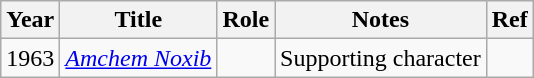<table class="wikitable sortable">
<tr>
<th>Year</th>
<th>Title</th>
<th>Role</th>
<th>Notes</th>
<th>Ref</th>
</tr>
<tr>
<td>1963</td>
<td><em><a href='#'>Amchem Noxib</a></em></td>
<td></td>
<td>Supporting character</td>
<td></td>
</tr>
</table>
